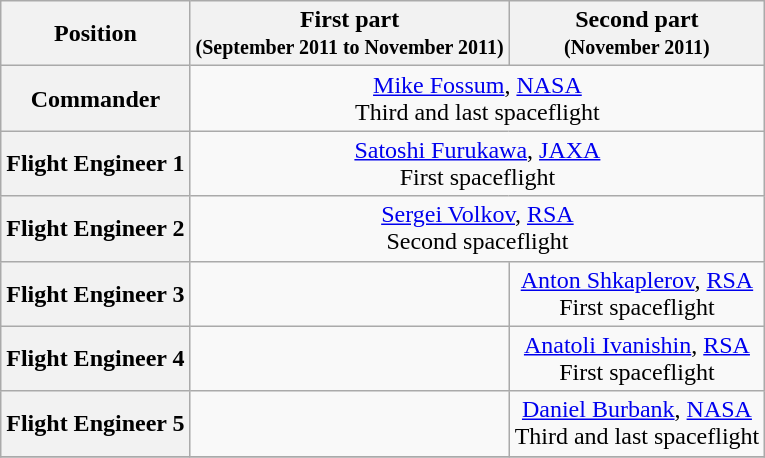<table class="wikitable">
<tr>
<th>Position</th>
<th>First part<br><small>(September 2011 to November 2011)</small></th>
<th>Second part<br><small>(November 2011)</small></th>
</tr>
<tr>
<th>Commander</th>
<td colspan=2 align=center> <a href='#'>Mike Fossum</a>, <a href='#'>NASA</a><br>Third and last spaceflight</td>
</tr>
<tr>
<th>Flight Engineer 1</th>
<td colspan=2 align=center> <a href='#'>Satoshi Furukawa</a>, <a href='#'>JAXA</a><br>First spaceflight</td>
</tr>
<tr>
<th>Flight Engineer 2</th>
<td colspan=2 align=center> <a href='#'>Sergei Volkov</a>, <a href='#'>RSA</a><br>Second spaceflight</td>
</tr>
<tr>
<th>Flight Engineer 3</th>
<td></td>
<td colspan=1 align=center> <a href='#'>Anton Shkaplerov</a>, <a href='#'>RSA</a><br>First spaceflight</td>
</tr>
<tr>
<th>Flight Engineer 4</th>
<td></td>
<td colspan=1 align=center> <a href='#'>Anatoli Ivanishin</a>, <a href='#'>RSA</a><br>First spaceflight</td>
</tr>
<tr>
<th>Flight Engineer 5</th>
<td></td>
<td colspan=1 align=center> <a href='#'>Daniel Burbank</a>, <a href='#'>NASA</a><br>Third and last spaceflight</td>
</tr>
<tr>
</tr>
</table>
